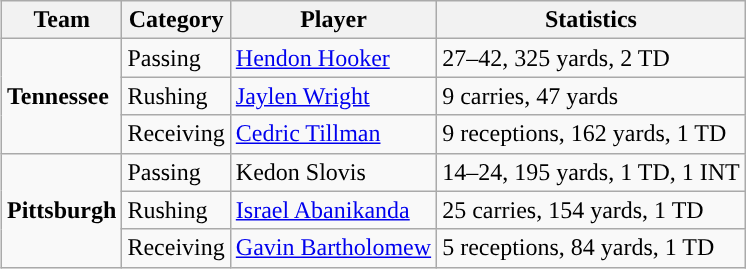<table class="wikitable" style="float: right;">
<tr>
<th>Team</th>
<th>Category</th>
<th>Player</th>
<th>Statistics</th>
</tr>
<tr>
<td rowspan=3><strong>Tennessee</strong></td>
<td>Passing</td>
<td><a href='#'>Hendon Hooker</a></td>
<td>27–42, 325 yards, 2 TD</td>
</tr>
<tr>
<td>Rushing</td>
<td><a href='#'>Jaylen Wright</a></td>
<td>9 carries, 47 yards</td>
</tr>
<tr>
<td>Receiving</td>
<td><a href='#'>Cedric Tillman</a></td>
<td>9 receptions, 162 yards, 1 TD</td>
</tr>
<tr>
<td rowspan=3><strong>Pittsburgh</strong></td>
<td>Passing</td>
<td>Kedon Slovis</td>
<td>14–24, 195 yards, 1 TD, 1 INT</td>
</tr>
<tr>
<td>Rushing</td>
<td><a href='#'>Israel Abanikanda</a></td>
<td>25 carries, 154 yards, 1 TD</td>
</tr>
<tr>
<td>Receiving</td>
<td><a href='#'>Gavin Bartholomew</a></td>
<td>5 receptions, 84 yards, 1 TD</td>
</tr>
</table>
